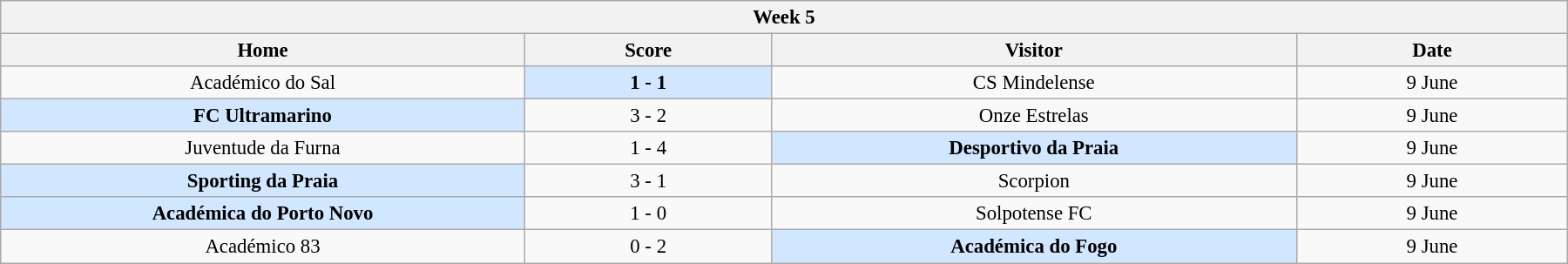<table class="wikitable" style="font-size:95%; text-align: center; width: 95%; margin:1em auto;">
<tr>
<th colspan="12" style="with: 100%;">Week 5</th>
</tr>
<tr>
<th width="200">Home</th>
<th width="90">Score</th>
<th width="200">Visitor</th>
<th width="100">Date</th>
</tr>
<tr>
<td>Académico do Sal</td>
<td bgcolor=#D0E7FF><strong>1 - 1</strong></td>
<td>CS Mindelense</td>
<td>9 June</td>
</tr>
<tr>
<td bgcolor=#D0E7FF><strong>FC Ultramarino</strong></td>
<td>3 - 2</td>
<td>Onze Estrelas</td>
<td>9 June</td>
</tr>
<tr>
<td>Juventude da Furna</td>
<td>1 - 4</td>
<td bgcolor=#D0E7FF><strong>Desportivo da Praia</strong></td>
<td>9 June</td>
</tr>
<tr>
<td bgcolor=#D0E7FF><strong>Sporting da Praia</strong></td>
<td>3 - 1</td>
<td>Scorpion</td>
<td>9 June</td>
</tr>
<tr>
<td bgcolor=#D0E7FF><strong>Académica do Porto Novo</strong></td>
<td>1 - 0</td>
<td>Solpotense FC</td>
<td>9 June</td>
</tr>
<tr>
<td>Académico 83</td>
<td>0 - 2</td>
<td bgcolor=#D0E7FF><strong>Académica do Fogo</strong></td>
<td>9 June</td>
</tr>
</table>
